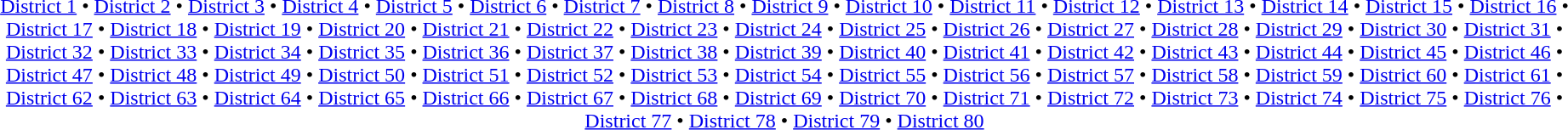<table id=toc class=toc summary=Contents>
<tr>
<td align=center><br><a href='#'>District 1</a> • <a href='#'>District 2</a> • <a href='#'>District 3</a> • <a href='#'>District 4</a> • <a href='#'>District 5</a> • <a href='#'>District 6</a> • <a href='#'>District 7</a> • <a href='#'>District 8</a> • <a href='#'>District 9</a> • <a href='#'>District 10</a> • <a href='#'>District 11</a> • <a href='#'>District 12</a> • <a href='#'>District 13</a> • <a href='#'>District 14</a> • <a href='#'>District 15</a> • <a href='#'>District 16</a> • <a href='#'>District 17</a> • <a href='#'>District 18</a> • <a href='#'>District 19</a> • <a href='#'>District 20</a> • <a href='#'>District 21</a> • <a href='#'>District 22</a> • <a href='#'>District 23</a> • <a href='#'>District 24</a> • <a href='#'>District 25</a> • <a href='#'>District 26</a> • <a href='#'>District 27</a> • <a href='#'>District 28</a> • <a href='#'>District 29</a> • <a href='#'>District 30</a> • <a href='#'>District 31</a> • <a href='#'>District 32</a> • <a href='#'>District 33</a> • <a href='#'>District 34</a> • <a href='#'>District 35</a> • <a href='#'>District 36</a> • <a href='#'>District 37</a> • <a href='#'>District 38</a> • <a href='#'>District 39</a> • <a href='#'>District 40</a> • <a href='#'>District 41</a> • <a href='#'>District 42</a> • <a href='#'>District 43</a> • <a href='#'>District 44</a> • <a href='#'>District 45</a> • <a href='#'>District 46</a> • <a href='#'>District 47</a> • <a href='#'>District 48</a> • <a href='#'>District 49</a> • <a href='#'>District 50</a> • <a href='#'>District 51</a> • <a href='#'>District 52</a> • <a href='#'>District 53</a> • <a href='#'>District 54</a> • <a href='#'>District 55</a> • <a href='#'>District 56</a> • <a href='#'>District 57</a> • <a href='#'>District 58</a> • <a href='#'>District 59</a> • <a href='#'>District 60</a> • <a href='#'>District 61</a> • <a href='#'>District 62</a> • <a href='#'>District 63</a> • <a href='#'>District 64</a> • <a href='#'>District 65</a> • <a href='#'>District 66</a> • <a href='#'>District 67</a> • <a href='#'>District 68</a> • <a href='#'>District 69</a> • <a href='#'>District 70</a> • <a href='#'>District 71</a> • <a href='#'>District 72</a> • <a href='#'>District 73</a> • <a href='#'>District 74</a> • <a href='#'>District 75</a> • <a href='#'>District 76</a> • <a href='#'>District 77</a> • <a href='#'>District 78</a> • <a href='#'>District 79</a> • <a href='#'>District 80</a> </td>
</tr>
</table>
